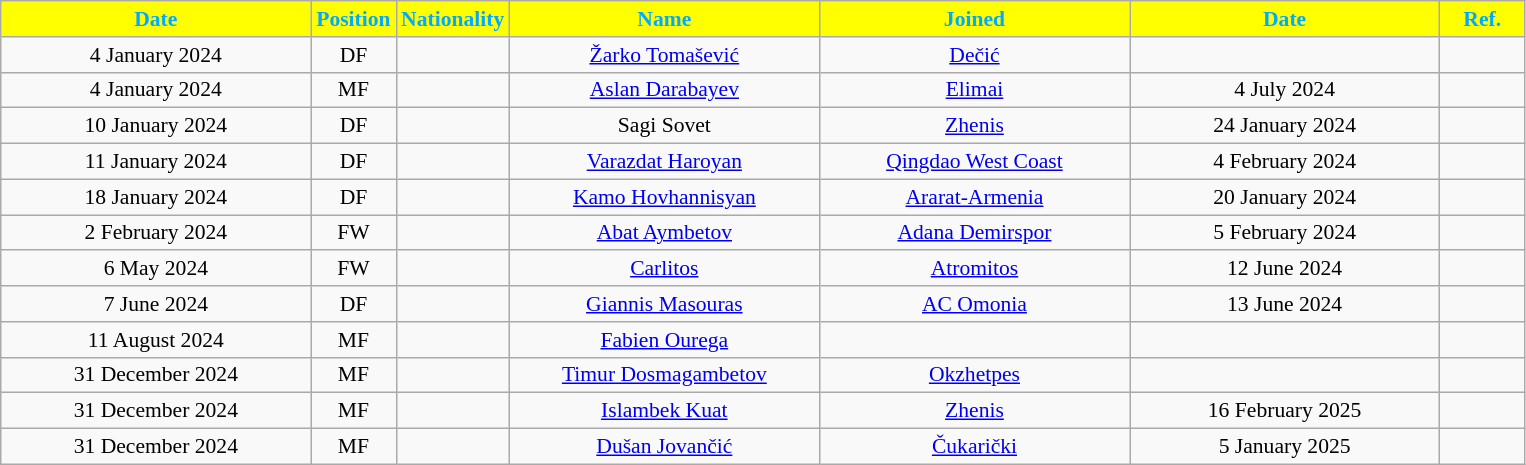<table class="wikitable"  style="text-align:center; font-size:90%; ">
<tr>
<th style="background:#ffff00; color:#00AAFF; width:200px;">Date</th>
<th style="background:#ffff00; color:#00AAFF; width:50px;">Position</th>
<th style="background:#ffff00; color:#00AAFF; width:50px;">Nationality</th>
<th style="background:#ffff00; color:#00AAFF; width:200px;">Name</th>
<th style="background:#ffff00; color:#00AAFF; width:200px;">Joined</th>
<th style="background:#ffff00; color:#00AAFF; width:200px;">Date</th>
<th style="background:#ffff00; color:#00AAFF; width:50px;">Ref.</th>
</tr>
<tr>
<td>4 January 2024</td>
<td>DF</td>
<td></td>
<td><a href='#'>Žarko Tomašević</a></td>
<td><a href='#'>Dečić</a></td>
<td></td>
<td></td>
</tr>
<tr>
<td>4 January 2024</td>
<td>MF</td>
<td></td>
<td><a href='#'>Aslan Darabayev</a></td>
<td><a href='#'>Elimai</a></td>
<td>4 July 2024</td>
<td></td>
</tr>
<tr>
<td>10 January 2024</td>
<td>DF</td>
<td></td>
<td>Sagi Sovet</td>
<td><a href='#'>Zhenis</a></td>
<td>24 January 2024</td>
<td></td>
</tr>
<tr>
<td>11 January 2024</td>
<td>DF</td>
<td></td>
<td><a href='#'>Varazdat Haroyan</a></td>
<td><a href='#'>Qingdao West Coast</a></td>
<td>4 February 2024</td>
<td></td>
</tr>
<tr>
<td>18 January 2024</td>
<td>DF</td>
<td></td>
<td><a href='#'>Kamo Hovhannisyan</a></td>
<td><a href='#'>Ararat-Armenia</a></td>
<td>20 January 2024</td>
<td></td>
</tr>
<tr>
<td>2 February 2024</td>
<td>FW</td>
<td></td>
<td><a href='#'>Abat Aymbetov</a></td>
<td><a href='#'>Adana Demirspor</a></td>
<td>5 February 2024</td>
<td></td>
</tr>
<tr>
<td>6 May 2024</td>
<td>FW</td>
<td></td>
<td><a href='#'>Carlitos</a></td>
<td><a href='#'>Atromitos</a></td>
<td>12 June 2024</td>
<td></td>
</tr>
<tr>
<td>7 June 2024</td>
<td>DF</td>
<td></td>
<td><a href='#'>Giannis Masouras</a></td>
<td><a href='#'>AC Omonia</a></td>
<td>13 June 2024</td>
<td></td>
</tr>
<tr>
<td>11 August 2024</td>
<td>MF</td>
<td></td>
<td><a href='#'>Fabien Ourega</a></td>
<td></td>
<td></td>
<td></td>
</tr>
<tr>
<td>31 December 2024</td>
<td>MF</td>
<td></td>
<td><a href='#'>Timur Dosmagambetov</a></td>
<td><a href='#'>Okzhetpes</a></td>
<td></td>
<td></td>
</tr>
<tr>
<td>31 December 2024</td>
<td>MF</td>
<td></td>
<td><a href='#'>Islambek Kuat</a></td>
<td><a href='#'>Zhenis</a></td>
<td>16 February 2025</td>
<td></td>
</tr>
<tr>
<td>31 December 2024</td>
<td>MF</td>
<td></td>
<td><a href='#'>Dušan Jovančić</a></td>
<td><a href='#'>Čukarički</a></td>
<td>5 January 2025</td>
<td></td>
</tr>
</table>
